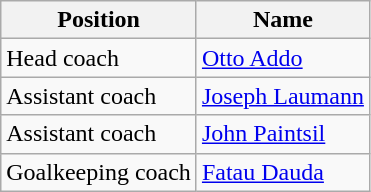<table class="wikitable">
<tr>
<th>Position</th>
<th>Name</th>
</tr>
<tr>
<td>Head coach</td>
<td> <a href='#'>Otto Addo</a></td>
</tr>
<tr>
<td>Assistant coach</td>
<td> <a href='#'>Joseph Laumann</a></td>
</tr>
<tr>
<td>Assistant coach</td>
<td> <a href='#'>John Paintsil</a></td>
</tr>
<tr>
<td>Goalkeeping coach</td>
<td> <a href='#'>Fatau Dauda</a></td>
</tr>
</table>
